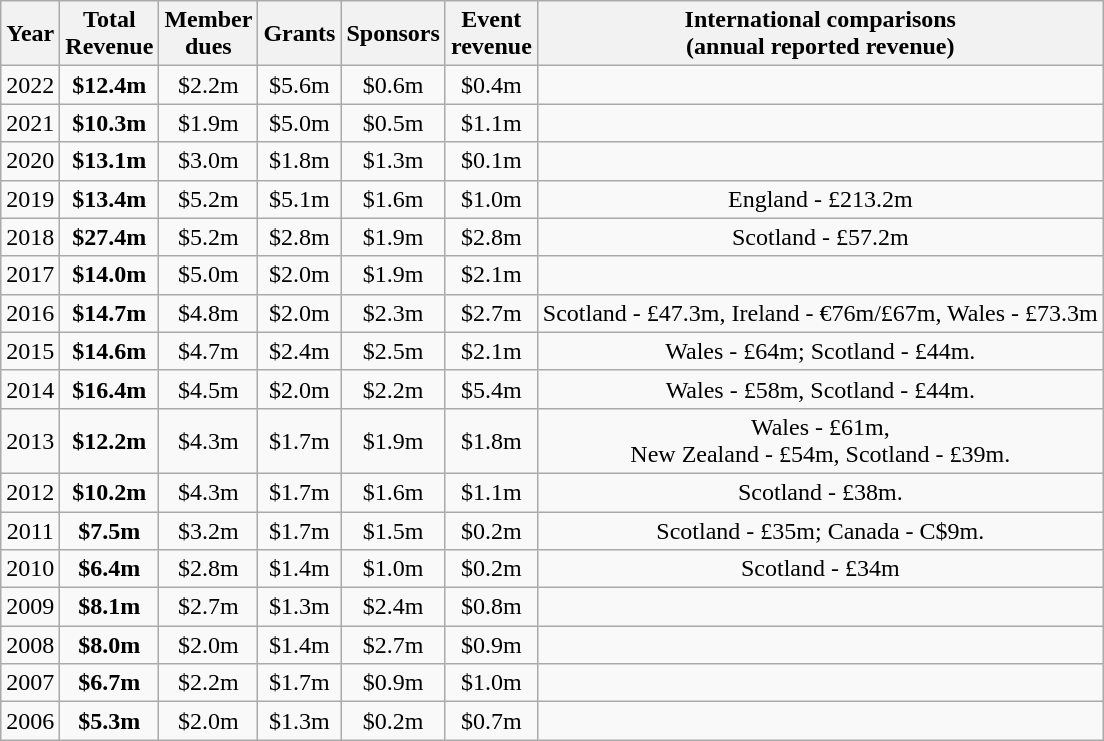<table class="wikitable sortable" style="text-align: center;">
<tr>
<th>Year</th>
<th>Total <br> Revenue</th>
<th>Member <br> dues</th>
<th>Grants</th>
<th>Sponsors</th>
<th>Event <br> revenue</th>
<th>International comparisons <br> (annual reported revenue)</th>
</tr>
<tr>
<td>2022</td>
<td><strong>$12.4m</strong></td>
<td>$2.2m</td>
<td>$5.6m</td>
<td>$0.6m</td>
<td>$0.4m</td>
<td></td>
</tr>
<tr>
<td>2021</td>
<td><strong>$10.3m</strong></td>
<td>$1.9m</td>
<td>$5.0m</td>
<td>$0.5m</td>
<td>$1.1m</td>
<td></td>
</tr>
<tr>
<td>2020</td>
<td><strong>$13.1m</strong></td>
<td>$3.0m</td>
<td>$1.8m</td>
<td>$1.3m</td>
<td>$0.1m</td>
<td></td>
</tr>
<tr>
<td>2019</td>
<td><strong>$13.4m</strong></td>
<td>$5.2m</td>
<td>$5.1m</td>
<td>$1.6m</td>
<td>$1.0m</td>
<td>England - £213.2m</td>
</tr>
<tr>
<td>2018</td>
<td><strong>$27.4m</strong></td>
<td>$5.2m</td>
<td>$2.8m</td>
<td>$1.9m</td>
<td>$2.8m</td>
<td>Scotland - £57.2m</td>
</tr>
<tr>
<td>2017</td>
<td><strong>$14.0m</strong></td>
<td>$5.0m</td>
<td>$2.0m</td>
<td>$1.9m</td>
<td>$2.1m</td>
<td></td>
</tr>
<tr>
<td>2016</td>
<td><strong>$14.7m</strong></td>
<td>$4.8m</td>
<td>$2.0m</td>
<td>$2.3m</td>
<td>$2.7m</td>
<td>Scotland - £47.3m, Ireland - €76m/£67m, Wales - £73.3m</td>
</tr>
<tr>
<td>2015</td>
<td><strong>$14.6m</strong></td>
<td>$4.7m</td>
<td>$2.4m</td>
<td>$2.5m</td>
<td>$2.1m</td>
<td>Wales - £64m; Scotland - £44m.</td>
</tr>
<tr>
<td>2014</td>
<td><strong>$16.4m</strong></td>
<td>$4.5m</td>
<td>$2.0m</td>
<td>$2.2m</td>
<td>$5.4m</td>
<td>Wales - £58m, Scotland - £44m.</td>
</tr>
<tr>
<td>2013</td>
<td><strong>$12.2m</strong></td>
<td>$4.3m</td>
<td>$1.7m</td>
<td>$1.9m</td>
<td>$1.8m</td>
<td>Wales - £61m,<br>New Zealand - £54m, Scotland - £39m.</td>
</tr>
<tr>
<td>2012</td>
<td><strong>$10.2m</strong></td>
<td>$4.3m</td>
<td>$1.7m</td>
<td>$1.6m</td>
<td>$1.1m</td>
<td>Scotland - £38m.</td>
</tr>
<tr>
<td>2011</td>
<td><strong>$7.5m</strong></td>
<td>$3.2m</td>
<td>$1.7m</td>
<td>$1.5m</td>
<td>$0.2m</td>
<td>Scotland - £35m; Canada - C$9m.</td>
</tr>
<tr>
<td>2010</td>
<td><strong>$6.4m</strong></td>
<td>$2.8m</td>
<td>$1.4m</td>
<td>$1.0m</td>
<td>$0.2m</td>
<td>Scotland - £34m</td>
</tr>
<tr>
<td>2009</td>
<td><strong>$8.1m</strong></td>
<td>$2.7m</td>
<td>$1.3m</td>
<td>$2.4m</td>
<td>$0.8m</td>
<td></td>
</tr>
<tr>
<td>2008</td>
<td><strong>$8.0m</strong></td>
<td>$2.0m</td>
<td>$1.4m</td>
<td>$2.7m</td>
<td>$0.9m</td>
<td></td>
</tr>
<tr>
<td>2007</td>
<td><strong>$6.7m</strong></td>
<td>$2.2m</td>
<td>$1.7m</td>
<td>$0.9m</td>
<td>$1.0m</td>
<td></td>
</tr>
<tr>
<td>2006</td>
<td><strong>$5.3m</strong></td>
<td>$2.0m</td>
<td>$1.3m</td>
<td>$0.2m</td>
<td>$0.7m</td>
<td></td>
</tr>
</table>
